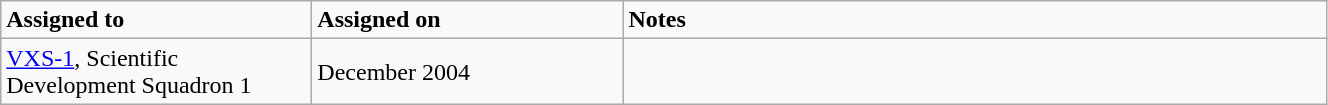<table class="wikitable" style="width: 70%;">
<tr>
<td style="width: 200px;"><strong>Assigned to</strong></td>
<td style="width: 200px;"><strong>Assigned on</strong></td>
<td><strong>Notes</strong></td>
</tr>
<tr>
<td><a href='#'>VXS-1</a>, Scientific Development Squadron 1</td>
<td>December 2004</td>
<td></td>
</tr>
</table>
